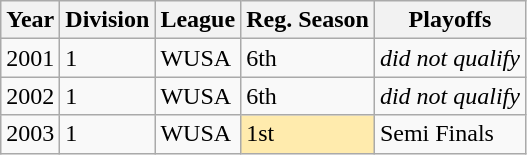<table class="wikitable">
<tr>
<th>Year</th>
<th>Division</th>
<th>League</th>
<th>Reg. Season</th>
<th>Playoffs</th>
</tr>
<tr>
<td>2001</td>
<td>1</td>
<td>WUSA</td>
<td>6th</td>
<td><em>did not qualify</em></td>
</tr>
<tr>
<td>2002</td>
<td>1</td>
<td>WUSA</td>
<td>6th</td>
<td><em>did not qualify</em></td>
</tr>
<tr>
<td>2003</td>
<td>1</td>
<td>WUSA</td>
<td bgcolor="FFEBAD">1st</td>
<td>Semi Finals</td>
</tr>
</table>
